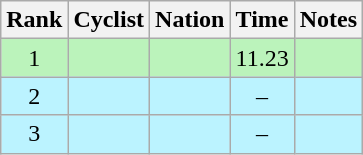<table class="wikitable sortable" style="text-align:center">
<tr>
<th>Rank</th>
<th>Cyclist</th>
<th>Nation</th>
<th>Time</th>
<th>Notes</th>
</tr>
<tr bgcolor=bbf3bb>
<td>1</td>
<td align=left></td>
<td align=left></td>
<td>11.23</td>
<td></td>
</tr>
<tr bgcolor=bbf3ff>
<td>2</td>
<td align=left></td>
<td align=left></td>
<td>–</td>
<td></td>
</tr>
<tr bgcolor=bbf3ff>
<td>3</td>
<td align=left></td>
<td align=left></td>
<td>–</td>
<td></td>
</tr>
</table>
